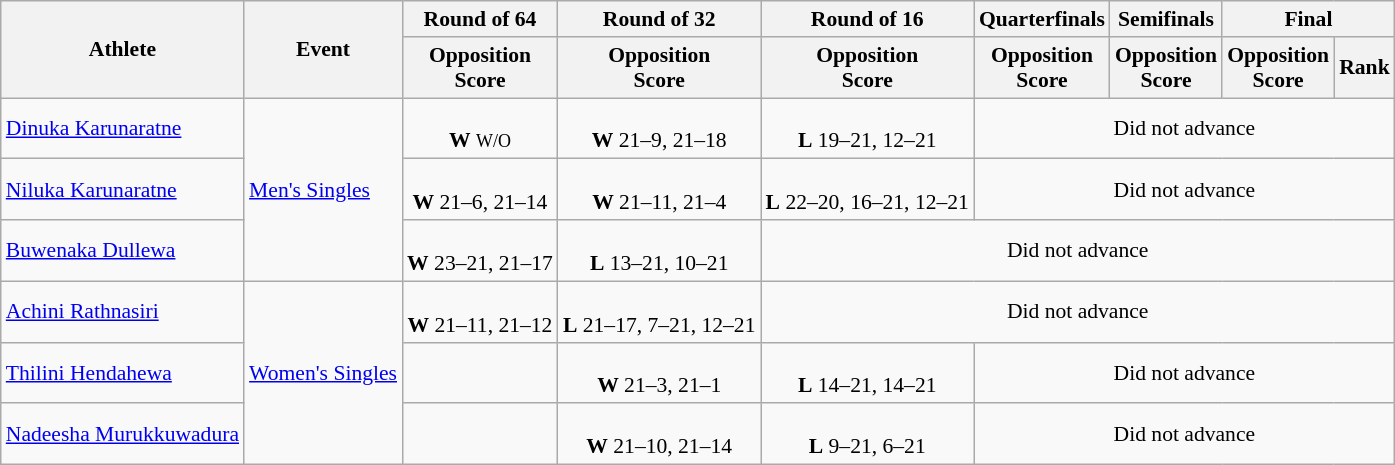<table class=wikitable style="font-size:90%">
<tr>
<th rowspan="2">Athlete</th>
<th rowspan="2">Event</th>
<th>Round of 64</th>
<th>Round of 32</th>
<th>Round of 16</th>
<th>Quarterfinals</th>
<th>Semifinals</th>
<th colspan="2">Final</th>
</tr>
<tr>
<th>Opposition<br>Score</th>
<th>Opposition<br>Score</th>
<th>Opposition<br>Score</th>
<th>Opposition<br>Score</th>
<th>Opposition<br>Score</th>
<th>Opposition<br>Score</th>
<th>Rank</th>
</tr>
<tr align=center>
<td align=left><a href='#'>Dinuka Karunaratne</a></td>
<td align=left rowspan="3"><a href='#'>Men's Singles</a></td>
<td><br><strong>W</strong> <small>W/O</small></td>
<td><br><strong>W</strong> 21–9, 21–18</td>
<td><br><strong>L</strong> 19–21, 12–21</td>
<td colspan="4">Did not advance</td>
</tr>
<tr align=center>
<td align=left><a href='#'>Niluka Karunaratne</a></td>
<td><br><strong>W</strong> 21–6, 21–14</td>
<td><br><strong>W</strong> 21–11, 21–4</td>
<td><br><strong>L</strong> 22–20, 16–21, 12–21</td>
<td colspan="4">Did not advance</td>
</tr>
<tr align=center>
<td align=left><a href='#'>Buwenaka Dullewa</a></td>
<td><br><strong>W</strong> 23–21, 21–17</td>
<td><br><strong>L</strong> 13–21, 10–21</td>
<td colspan="5">Did not advance</td>
</tr>
<tr align=center>
<td align=left><a href='#'>Achini Rathnasiri</a></td>
<td align=left rowspan="3"><a href='#'>Women's Singles</a></td>
<td><br><strong>W</strong> 21–11, 21–12</td>
<td><br><strong>L</strong> 21–17, 7–21, 12–21</td>
<td colspan="5">Did not advance</td>
</tr>
<tr align=center>
<td align=left><a href='#'>Thilini Hendahewa</a></td>
<td></td>
<td><br><strong>W</strong> 21–3, 21–1</td>
<td><br><strong>L</strong> 14–21, 14–21</td>
<td colspan="4">Did not advance</td>
</tr>
<tr align=center>
<td align=left><a href='#'>Nadeesha Murukkuwadura</a></td>
<td></td>
<td><br><strong>W</strong> 21–10, 21–14</td>
<td><br><strong>L</strong> 9–21, 6–21</td>
<td colspan="4">Did not advance</td>
</tr>
</table>
